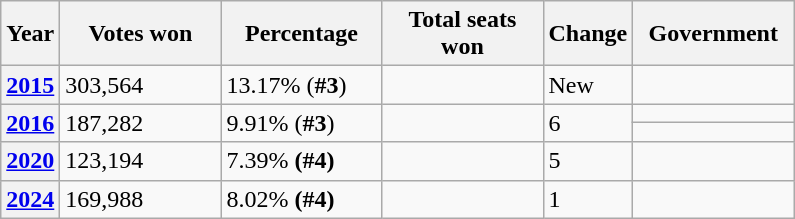<table class="wikitable";">
<tr>
<th>Year</th>
<th style="width:100px;">Votes won<br><small></small></th>
<th style="width:100px;">Percentage</th>
<th style="width:100px;">Total seats won<br> <small></small></th>
<th>Change<br> <small></small></th>
<th style="width:100px;">Government</th>
</tr>
<tr>
<th><a href='#'>2015</a></th>
<td>303,564</td>
<td>13.17% (<strong>#3</strong>)</td>
<td></td>
<td>New</td>
<td></td>
</tr>
<tr>
<th rowspan=2><a href='#'>2016</a></th>
<td rowspan=2>187,282</td>
<td rowspan=2>9.91% (<strong>#3</strong>)</td>
<td rowspan=2></td>
<td rowspan=2> 6</td>
<td></td>
</tr>
<tr>
<td></td>
</tr>
<tr>
<th><a href='#'>2020</a></th>
<td>123,194</td>
<td>7.39% <strong>(#4)</strong></td>
<td></td>
<td> 5</td>
<td></td>
</tr>
<tr>
<th><a href='#'>2024</a></th>
<td>169,988</td>
<td>8.02% <strong>(#4)</strong></td>
<td></td>
<td> 1</td>
<td></td>
</tr>
</table>
